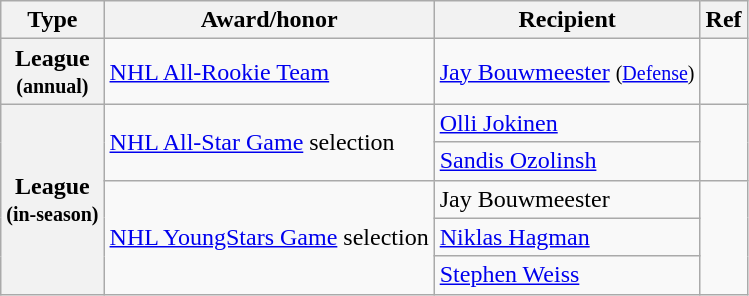<table class="wikitable">
<tr>
<th scope="col">Type</th>
<th scope="col">Award/honor</th>
<th scope="col">Recipient</th>
<th scope="col">Ref</th>
</tr>
<tr>
<th scope="row">League<br><small>(annual)</small></th>
<td><a href='#'>NHL All-Rookie Team</a></td>
<td><a href='#'>Jay Bouwmeester</a> <small>(<a href='#'>Defense</a>)</small></td>
<td></td>
</tr>
<tr>
<th scope="row" rowspan="5">League<br><small>(in-season)</small></th>
<td rowspan="2"><a href='#'>NHL All-Star Game</a> selection</td>
<td><a href='#'>Olli Jokinen</a></td>
<td rowspan="2"></td>
</tr>
<tr>
<td><a href='#'>Sandis Ozolinsh</a></td>
</tr>
<tr>
<td rowspan="3"><a href='#'>NHL YoungStars Game</a> selection</td>
<td>Jay Bouwmeester</td>
<td rowspan="3"></td>
</tr>
<tr>
<td><a href='#'>Niklas Hagman</a></td>
</tr>
<tr>
<td><a href='#'>Stephen Weiss</a></td>
</tr>
</table>
